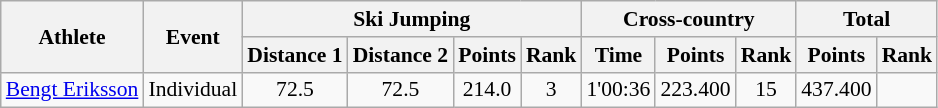<table class="wikitable" style="font-size:90%">
<tr>
<th rowspan="2">Athlete</th>
<th rowspan="2">Event</th>
<th colspan="4">Ski Jumping</th>
<th colspan="3">Cross-country</th>
<th colspan="2">Total</th>
</tr>
<tr>
<th>Distance 1</th>
<th>Distance 2</th>
<th>Points</th>
<th>Rank</th>
<th>Time</th>
<th>Points</th>
<th>Rank</th>
<th>Points</th>
<th>Rank</th>
</tr>
<tr>
<td><a href='#'>Bengt Eriksson</a></td>
<td>Individual</td>
<td align="center">72.5</td>
<td align="center">72.5</td>
<td align="center">214.0</td>
<td align="center">3</td>
<td align="center">1'00:36</td>
<td align="center">223.400</td>
<td align="center">15</td>
<td align="center">437.400</td>
<td align="center"></td>
</tr>
</table>
